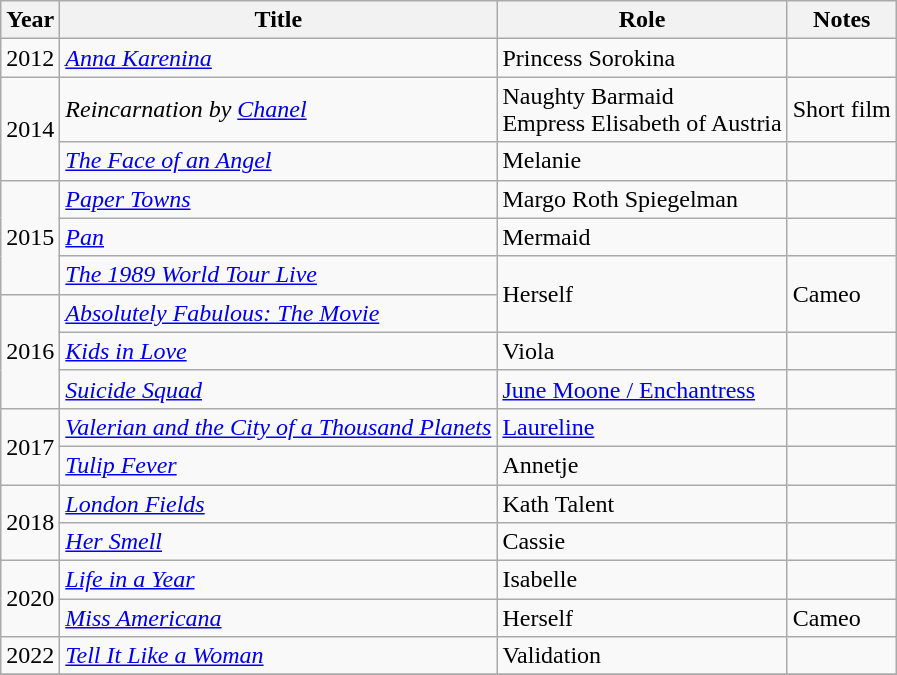<table class="wikitable sortable">
<tr>
<th>Year</th>
<th>Title</th>
<th>Role</th>
<th class="unsortable">Notes</th>
</tr>
<tr>
<td>2012</td>
<td><em><a href='#'>Anna Karenina</a></em></td>
<td>Princess Sorokina</td>
<td></td>
</tr>
<tr>
<td rowspan="2">2014</td>
<td><em>Reincarnation by <a href='#'>Chanel</a></em></td>
<td>Naughty Barmaid<br>Empress Elisabeth of Austria</td>
<td>Short film</td>
</tr>
<tr>
<td><em><a href='#'>The Face of an Angel</a></em></td>
<td>Melanie</td>
<td></td>
</tr>
<tr>
<td rowspan="3">2015</td>
<td><em><a href='#'>Paper Towns</a></em></td>
<td>Margo Roth Spiegelman</td>
<td></td>
</tr>
<tr>
<td><em><a href='#'>Pan</a></em></td>
<td>Mermaid</td>
<td></td>
</tr>
<tr>
<td><em><a href='#'>The 1989 World Tour Live</a></em></td>
<td rowspan="2">Herself</td>
<td rowspan="2">Cameo</td>
</tr>
<tr>
<td rowspan="3">2016</td>
<td><em><a href='#'>Absolutely Fabulous: The Movie</a></em></td>
</tr>
<tr>
<td><em><a href='#'>Kids in Love</a></em></td>
<td>Viola</td>
<td></td>
</tr>
<tr>
<td><em><a href='#'>Suicide Squad</a></em></td>
<td><a href='#'>June Moone / Enchantress</a></td>
<td></td>
</tr>
<tr>
<td rowspan="2">2017</td>
<td><em><a href='#'>Valerian and the City of a Thousand Planets</a></em></td>
<td><a href='#'>Laureline</a></td>
<td></td>
</tr>
<tr>
<td><em><a href='#'>Tulip Fever</a></em></td>
<td>Annetje</td>
<td></td>
</tr>
<tr>
<td rowspan="2">2018</td>
<td><em><a href='#'>London Fields</a></em></td>
<td>Kath Talent</td>
<td></td>
</tr>
<tr>
<td><em><a href='#'>Her Smell</a></em></td>
<td>Cassie</td>
<td></td>
</tr>
<tr>
<td rowspan="2">2020</td>
<td><em><a href='#'>Life in a Year</a></em></td>
<td>Isabelle</td>
<td></td>
</tr>
<tr>
<td><em><a href='#'>Miss Americana</a></em></td>
<td>Herself</td>
<td>Cameo</td>
</tr>
<tr>
<td>2022</td>
<td><em><a href='#'>Tell It Like a Woman</a></em></td>
<td>Validation</td>
<td></td>
</tr>
<tr>
</tr>
</table>
